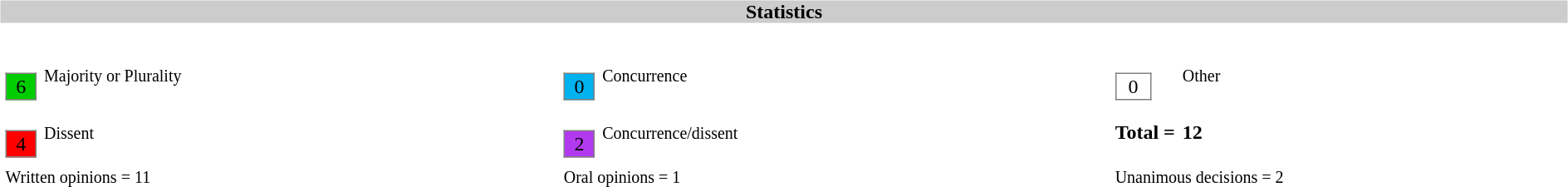<table width=100%>
<tr>
<td><br><table width=100% align=center cellpadding=0 cellspacing=0>
<tr>
<th bgcolor=#CCCCCC>Statistics</th>
</tr>
<tr>
<td><br><table width=100% cellpadding="2" cellspacing="2" border="0"width=25px>
<tr>
<td><br><table border="1" style="border-collapse:collapse;">
<tr>
<td align=center bgcolor=#00CD00 width=25px>6</td>
</tr>
</table>
</td>
<td><small>Majority or Plurality</small></td>
<td width=25px><br><table border="1" style="border-collapse:collapse;">
<tr>
<td align=center width=25px bgcolor=#00B2EE>0</td>
</tr>
</table>
</td>
<td><small>Concurrence</small></td>
<td width=25px><br><table border="1" style="border-collapse:collapse;">
<tr>
<td align=center width=25px bgcolor=white>0</td>
</tr>
</table>
</td>
<td><small>Other</small></td>
</tr>
<tr>
<td width=25px><br><table border="1" style="border-collapse:collapse;">
<tr>
<td align=center width=25px bgcolor=red>4</td>
</tr>
</table>
</td>
<td><small>Dissent</small></td>
<td width=25px><br><table border="1" style="border-collapse:collapse;">
<tr>
<td align=center width=25px bgcolor=#B23AEE>2</td>
</tr>
</table>
</td>
<td><small>Concurrence/dissent</small></td>
<td white-space: nowrap><strong>Total = </strong></td>
<td><strong>12</strong></td>
</tr>
<tr>
<td colspan=2><small>Written opinions = 11</small></td>
<td colspan=2><small>Oral opinions = 1</small></td>
<td colspan=2><small> Unanimous decisions = 2</small></td>
</tr>
</table>
</td>
</tr>
</table>
</td>
</tr>
</table>
